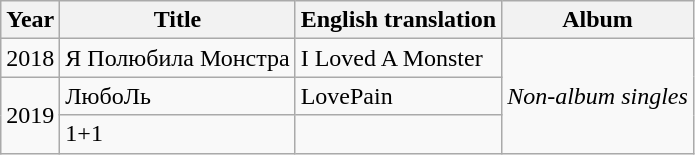<table class="wikitable">
<tr>
<th>Year</th>
<th>Title</th>
<th>English translation</th>
<th>Album</th>
</tr>
<tr>
<td>2018</td>
<td>Я Полюбила Монстра</td>
<td>I Loved A Monster</td>
<td rowspan="3"><em>Non-album singles</em></td>
</tr>
<tr>
<td rowspan="2">2019</td>
<td>ЛюбоЛь</td>
<td>LovePain</td>
</tr>
<tr>
<td>1+1</td>
<td></td>
</tr>
</table>
